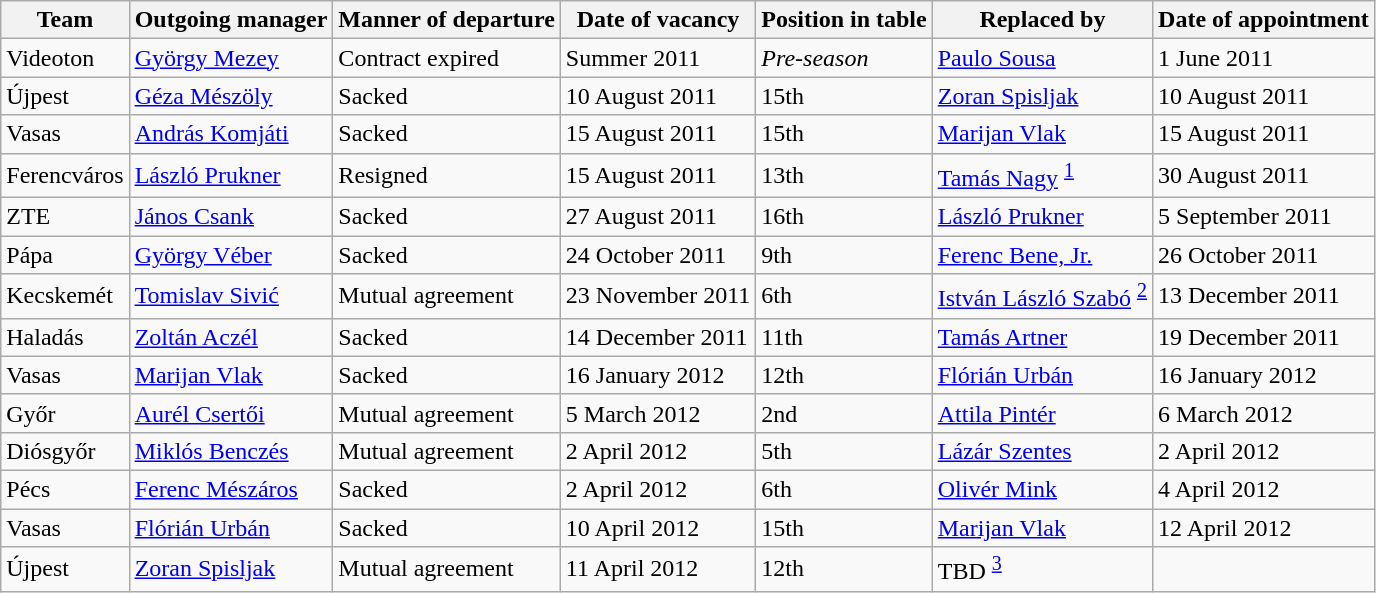<table class="wikitable">
<tr>
<th>Team</th>
<th>Outgoing manager</th>
<th>Manner of departure</th>
<th>Date of vacancy</th>
<th>Position in table</th>
<th>Replaced by</th>
<th>Date of appointment</th>
</tr>
<tr>
<td>Videoton</td>
<td> <a href='#'>György Mezey</a></td>
<td>Contract expired</td>
<td>Summer 2011</td>
<td><em>Pre-season</em></td>
<td> <a href='#'>Paulo Sousa</a></td>
<td>1 June 2011</td>
</tr>
<tr>
<td>Újpest</td>
<td> <a href='#'>Géza Mészöly</a></td>
<td>Sacked</td>
<td>10 August 2011</td>
<td>15th</td>
<td> <a href='#'>Zoran Spisljak</a></td>
<td>10 August 2011</td>
</tr>
<tr>
<td>Vasas</td>
<td> <a href='#'>András Komjáti</a></td>
<td>Sacked</td>
<td>15 August 2011</td>
<td>15th</td>
<td> <a href='#'>Marijan Vlak</a></td>
<td>15 August 2011</td>
</tr>
<tr>
<td>Ferencváros</td>
<td> <a href='#'>László Prukner</a></td>
<td>Resigned</td>
<td>15 August 2011</td>
<td>13th</td>
<td> <a href='#'>Tamás Nagy</a> <sup><a href='#'>1</a></sup></td>
<td>30 August 2011</td>
</tr>
<tr>
<td>ZTE</td>
<td> <a href='#'>János Csank</a></td>
<td>Sacked</td>
<td>27 August 2011</td>
<td>16th</td>
<td> <a href='#'>László Prukner</a></td>
<td>5 September 2011</td>
</tr>
<tr>
<td>Pápa</td>
<td> <a href='#'>György Véber</a></td>
<td>Sacked</td>
<td>24 October 2011</td>
<td>9th</td>
<td> <a href='#'>Ferenc Bene, Jr.</a></td>
<td>26 October 2011</td>
</tr>
<tr>
<td>Kecskemét</td>
<td> <a href='#'>Tomislav Sivić</a></td>
<td>Mutual agreement</td>
<td>23 November 2011</td>
<td>6th</td>
<td> <a href='#'>István László Szabó</a> <sup><a href='#'>2</a></sup></td>
<td>13 December 2011</td>
</tr>
<tr>
<td>Haladás</td>
<td> <a href='#'>Zoltán Aczél</a></td>
<td>Sacked</td>
<td>14 December 2011</td>
<td>11th</td>
<td> <a href='#'>Tamás Artner</a></td>
<td>19 December 2011</td>
</tr>
<tr>
<td>Vasas</td>
<td> <a href='#'>Marijan Vlak</a></td>
<td>Sacked</td>
<td>16 January 2012</td>
<td>12th</td>
<td> <a href='#'>Flórián Urbán</a></td>
<td>16 January 2012</td>
</tr>
<tr>
<td>Győr</td>
<td> <a href='#'>Aurél Csertői</a></td>
<td>Mutual agreement</td>
<td>5 March 2012</td>
<td>2nd</td>
<td> <a href='#'>Attila Pintér</a></td>
<td>6 March 2012</td>
</tr>
<tr>
<td>Diósgyőr</td>
<td> <a href='#'>Miklós Benczés</a></td>
<td>Mutual agreement</td>
<td>2 April 2012</td>
<td>5th</td>
<td> <a href='#'>Lázár Szentes</a></td>
<td>2 April 2012</td>
</tr>
<tr>
<td>Pécs</td>
<td> <a href='#'>Ferenc Mészáros</a></td>
<td>Sacked</td>
<td>2 April 2012</td>
<td>6th</td>
<td> <a href='#'>Olivér Mink</a></td>
<td>4 April 2012</td>
</tr>
<tr>
<td>Vasas</td>
<td> <a href='#'>Flórián Urbán</a></td>
<td>Sacked</td>
<td>10 April 2012</td>
<td>15th</td>
<td> <a href='#'>Marijan Vlak</a></td>
<td>12 April 2012</td>
</tr>
<tr>
<td>Újpest</td>
<td> <a href='#'>Zoran Spisljak</a></td>
<td>Mutual agreement</td>
<td>11 April 2012</td>
<td>12th</td>
<td> TBD <sup><a href='#'>3</a></sup></td>
<td></td>
</tr>
</table>
